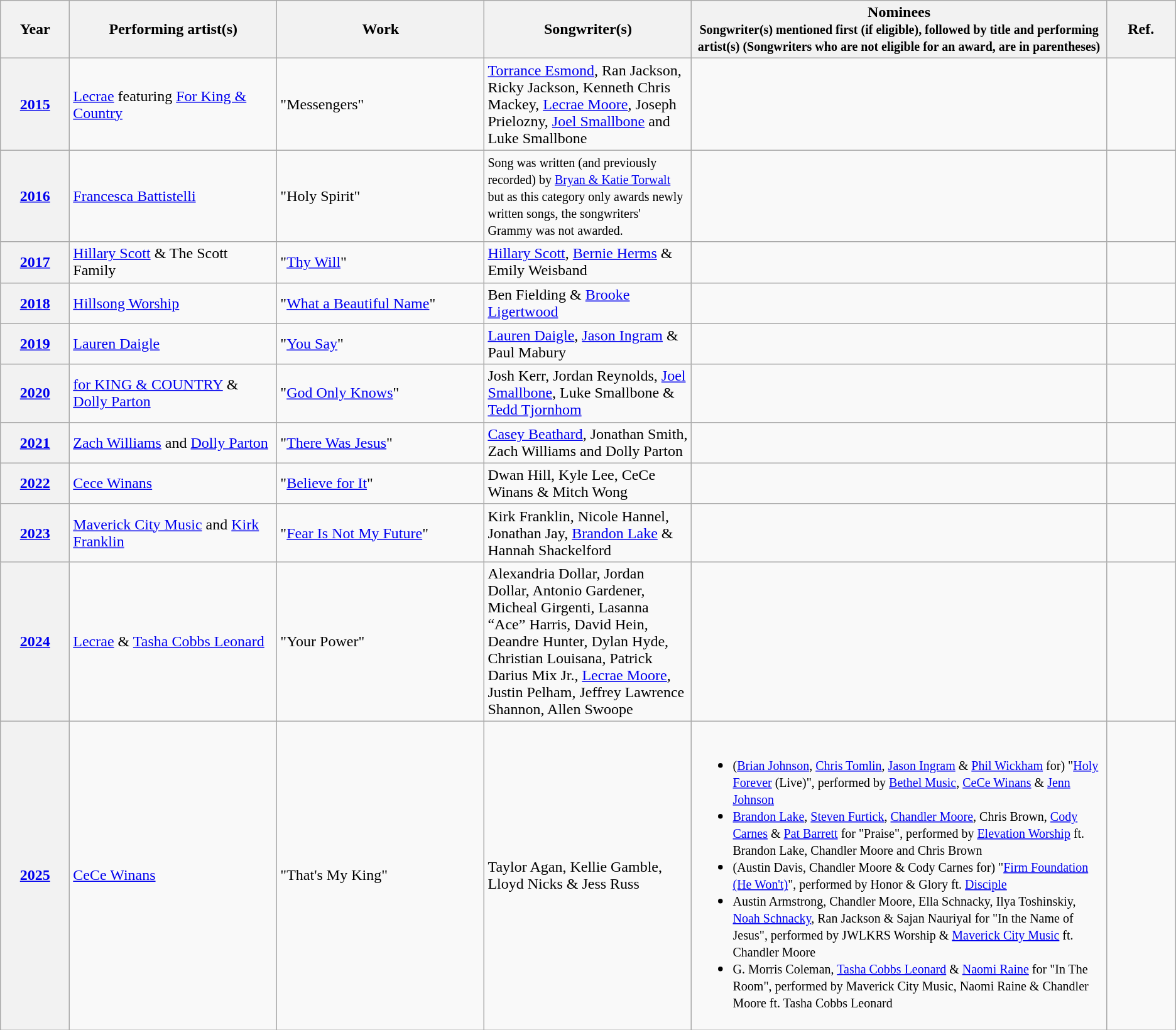<table class="wikitable">
<tr>
<th width="5%">Year</th>
<th width="15%">Performing artist(s)</th>
<th width="15%">Work</th>
<th width="15%">Songwriter(s)</th>
<th width="30%" class=unsortable>Nominees<br><small>Songwriter(s) mentioned first (if eligible), followed by title and performing artist(s) (Songwriters who are not eligible for an award, are in parentheses)</small></th>
<th width="5%" class=unsortable>Ref.</th>
</tr>
<tr>
<th scope="row" style="text-align:center;"><a href='#'>2015</a></th>
<td><a href='#'>Lecrae</a> featuring <a href='#'>For King & Country</a></td>
<td>"Messengers"</td>
<td><a href='#'>Torrance Esmond</a>, Ran Jackson, Ricky Jackson, Kenneth Chris Mackey, <a href='#'>Lecrae Moore</a>, Joseph Prielozny, <a href='#'>Joel Smallbone</a> and Luke Smallbone</td>
<td></td>
<td style="text-align:center;"></td>
</tr>
<tr>
<th scope="row" style="text-align:center;"><a href='#'>2016</a></th>
<td><a href='#'>Francesca Battistelli</a></td>
<td>"Holy Spirit"</td>
<td><small>Song was written (and previously recorded) by <a href='#'>Bryan & Katie Torwalt</a> but as this category only awards newly written songs, the songwriters' Grammy was not awarded.</small></td>
<td></td>
<td style="text-align:center;"></td>
</tr>
<tr>
<th scope="row" style="text-align:center;"><a href='#'>2017</a></th>
<td><a href='#'>Hillary Scott</a> & The Scott Family</td>
<td>"<a href='#'>Thy Will</a>"</td>
<td><a href='#'>Hillary Scott</a>, <a href='#'>Bernie Herms</a> & Emily Weisband</td>
<td></td>
<td style="text-align:center;"></td>
</tr>
<tr>
<th scope="row" style="text-align:center;"><a href='#'>2018</a></th>
<td><a href='#'>Hillsong Worship</a></td>
<td>"<a href='#'>What a Beautiful Name</a>"</td>
<td>Ben Fielding & <a href='#'>Brooke Ligertwood</a></td>
<td></td>
<td style="text-align:center;"></td>
</tr>
<tr>
<th scope="row" style="text-align:center;"><a href='#'>2019</a></th>
<td><a href='#'>Lauren Daigle</a></td>
<td>"<a href='#'>You Say</a>"</td>
<td><a href='#'>Lauren Daigle</a>, <a href='#'>Jason Ingram</a> & Paul Mabury</td>
<td></td>
<td style="text-align:center;"></td>
</tr>
<tr>
<th scope="row" style="text-align:center;"><a href='#'>2020</a></th>
<td><a href='#'>for KING & COUNTRY</a> & <a href='#'>Dolly Parton</a></td>
<td>"<a href='#'>God Only Knows</a>"</td>
<td>Josh Kerr, Jordan Reynolds, <a href='#'>Joel Smallbone</a>, Luke Smallbone & <a href='#'>Tedd Tjornhom</a></td>
<td></td>
<td style="text-align:center;"></td>
</tr>
<tr>
<th scope="row" style="text-align:center;"><a href='#'>2021</a></th>
<td><a href='#'>Zach Williams</a> and <a href='#'>Dolly Parton</a></td>
<td>"<a href='#'>There Was Jesus</a>"</td>
<td><a href='#'>Casey Beathard</a>, Jonathan Smith, Zach Williams and Dolly Parton</td>
<td></td>
<td style="text-align:center;"></td>
</tr>
<tr>
<th><a href='#'>2022</a></th>
<td><a href='#'>Cece Winans</a></td>
<td>"<a href='#'>Believe for It</a>"</td>
<td>Dwan Hill, Kyle Lee, CeCe Winans & Mitch Wong</td>
<td></td>
<td></td>
</tr>
<tr>
<th><a href='#'>2023</a></th>
<td><a href='#'>Maverick City Music</a> and <a href='#'>Kirk Franklin</a></td>
<td>"<a href='#'>Fear Is Not My Future</a>"</td>
<td>Kirk Franklin, Nicole Hannel, Jonathan Jay, <a href='#'>Brandon Lake</a> & Hannah Shackelford</td>
<td></td>
<td></td>
</tr>
<tr>
<th><a href='#'>2024</a></th>
<td><a href='#'>Lecrae</a> & <a href='#'>Tasha Cobbs Leonard</a></td>
<td>"Your Power"</td>
<td>Alexandria Dollar, Jordan Dollar, Antonio Gardener, Micheal Girgenti, Lasanna “Ace” Harris, David Hein, Deandre Hunter, Dylan Hyde, Christian Louisana, Patrick Darius Mix Jr., <a href='#'>Lecrae Moore</a>, Justin Pelham, Jeffrey Lawrence Shannon, Allen Swoope</td>
<td></td>
<td></td>
</tr>
<tr>
<th><a href='#'>2025</a></th>
<td><a href='#'>CeCe Winans</a></td>
<td>"That's My King"</td>
<td>Taylor Agan, Kellie Gamble, Lloyd Nicks & Jess Russ</td>
<td><br><ul><li><small>(<a href='#'>Brian Johnson</a>, <a href='#'>Chris Tomlin</a>, <a href='#'>Jason Ingram</a> & <a href='#'>Phil Wickham</a> for) "<a href='#'>Holy Forever</a> (Live)", performed by <a href='#'>Bethel Music</a>, <a href='#'>CeCe Winans</a> & <a href='#'>Jenn Johnson</a></small></li><li><small><a href='#'>Brandon Lake</a>, <a href='#'>Steven Furtick</a>, <a href='#'>Chandler Moore</a>, Chris Brown, <a href='#'>Cody Carnes</a> & <a href='#'>Pat Barrett</a> for "Praise", performed by <a href='#'>Elevation Worship</a> ft. Brandon Lake, Chandler Moore and Chris Brown</small></li><li><small>(Austin Davis, Chandler Moore & Cody Carnes for) "<a href='#'>Firm Foundation (He Won't)</a>", performed by Honor & Glory ft. <a href='#'>Disciple</a></small></li><li><small>Austin Armstrong, Chandler Moore, Ella Schnacky, Ilya Toshinskiy, <a href='#'>Noah Schnacky</a>, Ran Jackson & Sajan Nauriyal for "In the Name of Jesus", performed by JWLKRS Worship & <a href='#'>Maverick City Music</a> ft. Chandler Moore</small></li><li><small>G. Morris Coleman, <a href='#'>Tasha Cobbs Leonard</a> & <a href='#'>Naomi Raine</a> for "In The Room", performed by Maverick City Music, Naomi Raine & Chandler Moore ft. Tasha Cobbs Leonard</small></li></ul></td>
<td></td>
</tr>
</table>
